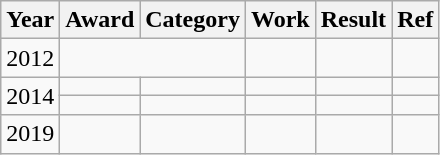<table class="wikitable">
<tr>
<th>Year</th>
<th>Award</th>
<th>Category</th>
<th>Work</th>
<th>Result</th>
<th>Ref</th>
</tr>
<tr>
<td>2012</td>
<td colspan=2></td>
<td></td>
<td></td>
<td></td>
</tr>
<tr>
<td rowspan=2>2014</td>
<td></td>
<td></td>
<td></td>
<td></td>
<td></td>
</tr>
<tr>
<td></td>
<td></td>
<td></td>
<td></td>
<td></td>
</tr>
<tr>
<td>2019</td>
<td></td>
<td></td>
<td></td>
<td></td>
<td></td>
</tr>
</table>
